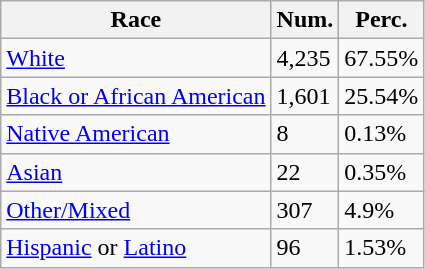<table class="wikitable">
<tr>
<th>Race</th>
<th>Num.</th>
<th>Perc.</th>
</tr>
<tr>
<td><a href='#'>White</a></td>
<td>4,235</td>
<td>67.55%</td>
</tr>
<tr>
<td><a href='#'>Black or African American</a></td>
<td>1,601</td>
<td>25.54%</td>
</tr>
<tr>
<td><a href='#'>Native American</a></td>
<td>8</td>
<td>0.13%</td>
</tr>
<tr>
<td><a href='#'>Asian</a></td>
<td>22</td>
<td>0.35%</td>
</tr>
<tr>
<td><a href='#'>Other/Mixed</a></td>
<td>307</td>
<td>4.9%</td>
</tr>
<tr>
<td><a href='#'>Hispanic</a> or <a href='#'>Latino</a></td>
<td>96</td>
<td>1.53%</td>
</tr>
</table>
